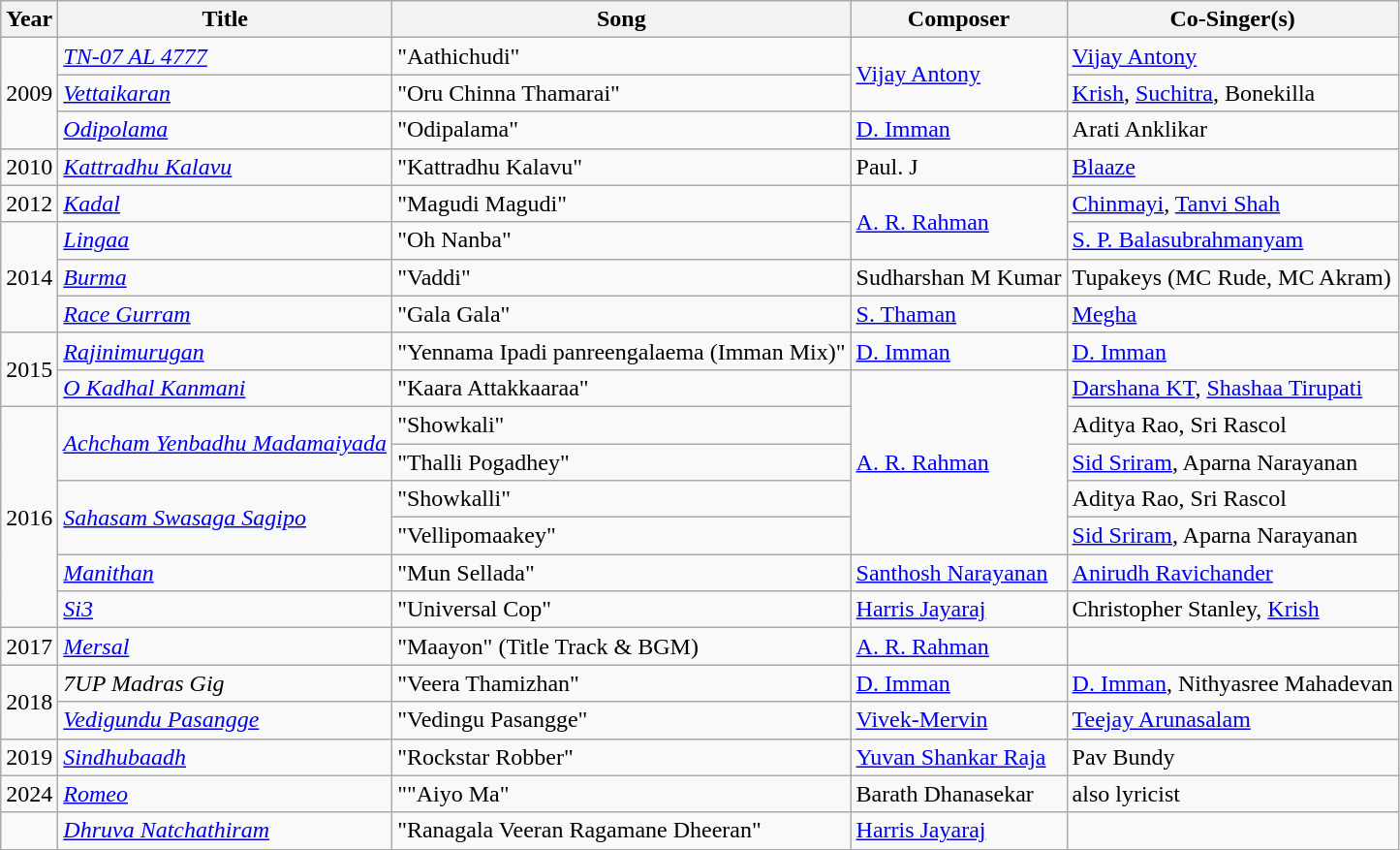<table class="wikitable">
<tr>
<th>Year</th>
<th>Title</th>
<th>Song</th>
<th>Composer</th>
<th>Co-Singer(s)</th>
</tr>
<tr>
<td rowspan="3">2009</td>
<td><em><a href='#'>TN-07 AL 4777</a> </em></td>
<td>"Aathichudi"</td>
<td rowspan="2"><a href='#'>Vijay Antony</a></td>
<td><a href='#'>Vijay Antony</a></td>
</tr>
<tr>
<td><em><a href='#'>Vettaikaran</a> </em></td>
<td>"Oru Chinna Thamarai"</td>
<td><a href='#'>Krish</a>, <a href='#'>Suchitra</a>, Bonekilla</td>
</tr>
<tr>
<td><em><a href='#'>Odipolama</a></em></td>
<td>"Odipalama"</td>
<td><a href='#'>D. Imman</a></td>
<td>Arati Anklikar</td>
</tr>
<tr>
<td>2010</td>
<td><em><a href='#'>Kattradhu Kalavu</a></em></td>
<td>"Kattradhu Kalavu"</td>
<td>Paul. J</td>
<td><a href='#'>Blaaze</a></td>
</tr>
<tr>
<td>2012</td>
<td><em><a href='#'>Kadal</a> </em></td>
<td>"Magudi Magudi"</td>
<td rowspan="2"><a href='#'>A. R. Rahman</a></td>
<td><a href='#'>Chinmayi</a>, <a href='#'>Tanvi Shah</a></td>
</tr>
<tr>
<td rowspan="3">2014</td>
<td><em><a href='#'>Lingaa</a></em></td>
<td>"Oh Nanba"</td>
<td><a href='#'>S. P. Balasubrahmanyam</a></td>
</tr>
<tr>
<td><em><a href='#'>Burma</a></em></td>
<td>"Vaddi"</td>
<td>Sudharshan M Kumar</td>
<td>Tupakeys (MC Rude, MC Akram)</td>
</tr>
<tr>
<td><em><a href='#'>Race Gurram</a> </em></td>
<td>"Gala Gala"</td>
<td><a href='#'>S. Thaman</a></td>
<td><a href='#'>Megha</a></td>
</tr>
<tr>
<td rowspan="2">2015</td>
<td><em><a href='#'>Rajinimurugan</a></em></td>
<td>"Yennama Ipadi panreengalaema (Imman Mix)"</td>
<td><a href='#'>D. Imman</a></td>
<td><a href='#'>D. Imman</a></td>
</tr>
<tr>
<td><em><a href='#'>O Kadhal Kanmani</a></em></td>
<td>"Kaara Attakkaaraa"</td>
<td rowspan="5"><a href='#'>A. R. Rahman</a></td>
<td><a href='#'>Darshana KT</a>, <a href='#'>Shashaa Tirupati</a></td>
</tr>
<tr>
<td rowspan="6">2016</td>
<td rowspan="2"><em><a href='#'>Achcham Yenbadhu Madamaiyada</a></em></td>
<td>"Showkali"</td>
<td>Aditya Rao, Sri Rascol</td>
</tr>
<tr>
<td>"Thalli Pogadhey"</td>
<td><a href='#'>Sid Sriram</a>, Aparna Narayanan</td>
</tr>
<tr>
<td rowspan="2"><em><a href='#'>Sahasam Swasaga Sagipo</a></em></td>
<td>"Showkalli"</td>
<td>Aditya Rao, Sri Rascol</td>
</tr>
<tr>
<td>"Vellipomaakey"</td>
<td><a href='#'>Sid Sriram</a>, Aparna Narayanan</td>
</tr>
<tr>
<td><em><a href='#'>Manithan</a></em></td>
<td>"Mun Sellada"</td>
<td><a href='#'>Santhosh Narayanan</a></td>
<td><a href='#'>Anirudh Ravichander</a></td>
</tr>
<tr>
<td><em><a href='#'>Si3</a> </em></td>
<td>"Universal Cop"</td>
<td><a href='#'>Harris Jayaraj</a></td>
<td>Christopher Stanley, <a href='#'>Krish</a></td>
</tr>
<tr>
<td>2017</td>
<td><em><a href='#'>Mersal</a></em></td>
<td>"Maayon" (Title Track & BGM)</td>
<td><a href='#'>A. R. Rahman</a></td>
<td></td>
</tr>
<tr>
<td rowspan="2">2018</td>
<td><em>7UP Madras Gig</em></td>
<td>"Veera Thamizhan"</td>
<td><a href='#'>D. Imman</a></td>
<td><a href='#'>D. Imman</a>, Nithyasree Mahadevan</td>
</tr>
<tr>
<td><em><a href='#'>Vedigundu Pasangge</a></em></td>
<td>"Vedingu Pasangge"</td>
<td><a href='#'>Vivek-Mervin</a></td>
<td><a href='#'>Teejay Arunasalam</a></td>
</tr>
<tr>
<td>2019</td>
<td><em><a href='#'>Sindhubaadh</a></em></td>
<td>"Rockstar Robber"</td>
<td><a href='#'>Yuvan Shankar Raja</a></td>
<td>Pav Bundy</td>
</tr>
<tr>
<td>2024</td>
<td><em><a href='#'>Romeo</a></em></td>
<td>""Aiyo Ma"</td>
<td>Barath Dhanasekar</td>
<td>also lyricist</td>
</tr>
<tr>
<td></td>
<td><em><a href='#'>Dhruva Natchathiram</a></em></td>
<td>"Ranagala Veeran Ragamane Dheeran"</td>
<td><a href='#'>Harris Jayaraj</a></td>
<td></td>
</tr>
<tr>
</tr>
</table>
